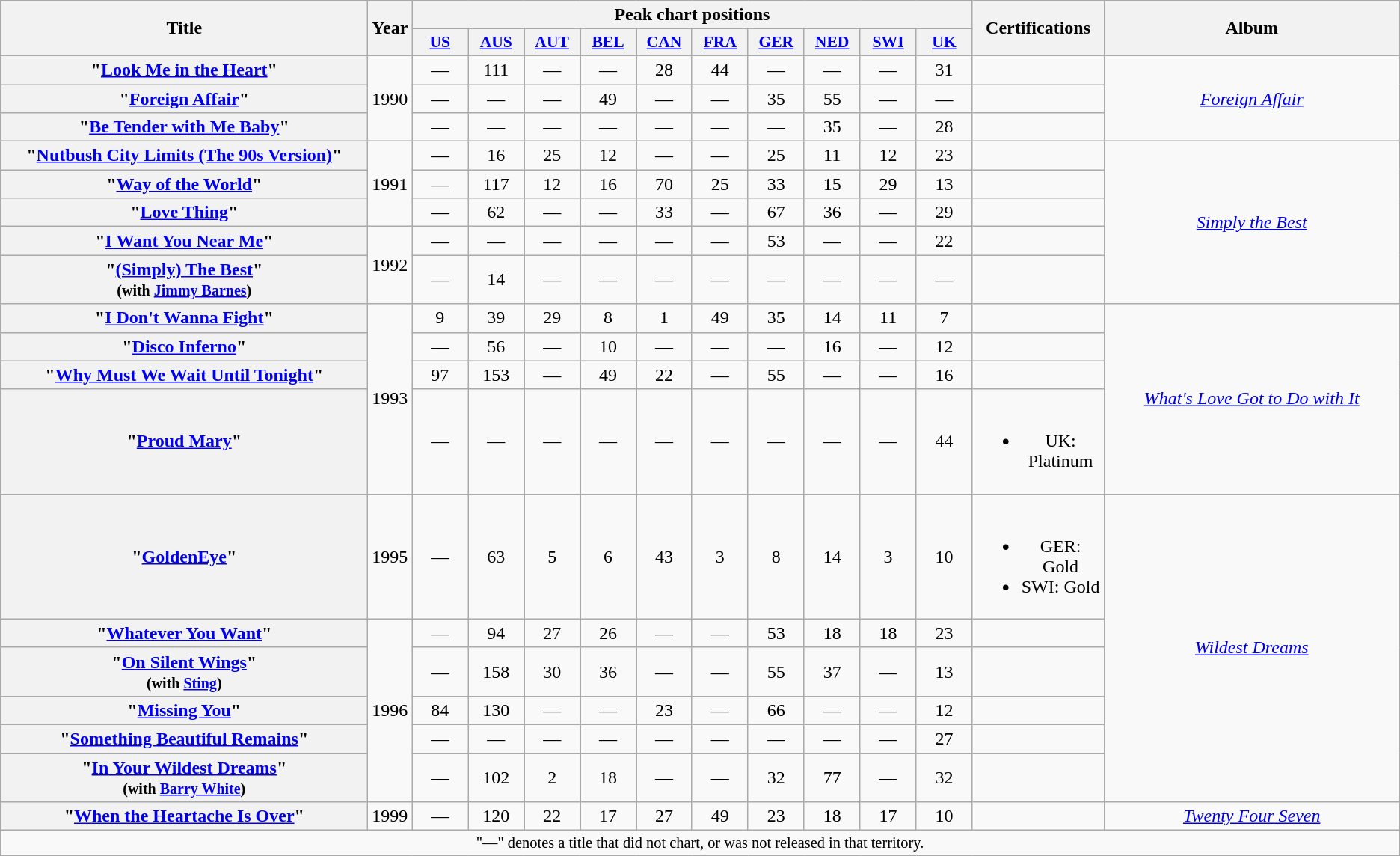<table class="wikitable plainrowheaders" style="text-align:center;">
<tr>
<th scope="col" rowspan="2" style="width:20em;">Title</th>
<th scope="col" rowspan="2">Year</th>
<th scope="col" colspan="10">Peak chart positions</th>
<th scope="col" rowspan="2">Certifications</th>
<th scope="col" rowspan="2" style="width:16em;">Album</th>
</tr>
<tr>
<th scope="col" style="width:3em;font-size:90%;"><a href='#'>US</a><br></th>
<th scope="col" style="width:3em;font-size:90%;"><a href='#'>AUS</a><br></th>
<th scope="col" style="width:3em;font-size:90%;"><a href='#'>AUT</a><br></th>
<th scope="col" style="width:3em;font-size:90%;"><a href='#'>BEL</a><br></th>
<th scope="col" style="width:3em;font-size:90%;"><a href='#'>CAN</a><br></th>
<th scope="col" style="width:3em;font-size:90%;"><a href='#'>FRA</a><br></th>
<th scope="col" style="width:3em;font-size:90%;"><a href='#'>GER</a><br></th>
<th scope="col" style="width:3em;font-size:90%;"><a href='#'>NED</a><br></th>
<th scope="col" style="width:3em;font-size:90%;"><a href='#'>SWI</a><br></th>
<th scope="col" style="width:3em;font-size:90%;"><a href='#'>UK</a><br></th>
</tr>
<tr>
<th scope="row">"<a href='#'>Look Me in the Heart</a>"</th>
<td rowspan="3">1990</td>
<td>—</td>
<td>111</td>
<td>—</td>
<td>—</td>
<td>28</td>
<td>44</td>
<td>—</td>
<td>—</td>
<td>—</td>
<td>31</td>
<td></td>
<td rowspan="3"><em><a href='#'>Foreign Affair</a></em></td>
</tr>
<tr>
<th scope="row">"<a href='#'>Foreign Affair</a>"</th>
<td>—</td>
<td>—</td>
<td>—</td>
<td>49</td>
<td>—</td>
<td>—</td>
<td>35</td>
<td>55</td>
<td>—</td>
<td>—</td>
<td></td>
</tr>
<tr>
<th scope="row">"<a href='#'>Be Tender with Me Baby</a>"</th>
<td>—</td>
<td>—</td>
<td>—</td>
<td>—</td>
<td>—</td>
<td>—</td>
<td>—</td>
<td>35</td>
<td>—</td>
<td>28</td>
<td></td>
</tr>
<tr>
<th scope="row">"<a href='#'>Nutbush City Limits (The 90s Version)</a>"</th>
<td rowspan="3">1991</td>
<td>—</td>
<td>16</td>
<td>25</td>
<td>12</td>
<td>—</td>
<td>—</td>
<td>25</td>
<td>11</td>
<td>12</td>
<td>23</td>
<td></td>
<td rowspan="5"><em><a href='#'>Simply the Best</a></em></td>
</tr>
<tr>
<th scope="row">"<a href='#'>Way of the World</a>"</th>
<td>—</td>
<td>117</td>
<td>12</td>
<td>16</td>
<td>70</td>
<td>25</td>
<td>33</td>
<td>15</td>
<td>29</td>
<td>13</td>
<td></td>
</tr>
<tr>
<th scope="row">"<a href='#'>Love Thing</a>"</th>
<td>—</td>
<td>62</td>
<td>—</td>
<td>—</td>
<td>33</td>
<td>—</td>
<td>67</td>
<td>36</td>
<td>—</td>
<td>29</td>
<td></td>
</tr>
<tr>
<th scope="row">"<a href='#'>I Want You Near Me</a>"</th>
<td rowspan="2">1992</td>
<td>—</td>
<td>—</td>
<td>—</td>
<td>—</td>
<td>—</td>
<td>—</td>
<td>53</td>
<td>—</td>
<td>—</td>
<td>22</td>
<td></td>
</tr>
<tr>
<th scope="row">"<a href='#'>(Simply) The Best</a>"<br><small>(with <a href='#'>Jimmy Barnes</a>)</small></th>
<td>—</td>
<td>14</td>
<td>—</td>
<td>—</td>
<td>—</td>
<td>—</td>
<td>—</td>
<td>—</td>
<td>—</td>
<td>—</td>
<td></td>
</tr>
<tr>
<th scope="row">"<a href='#'>I Don't Wanna Fight</a>"</th>
<td rowspan="4">1993</td>
<td>9</td>
<td>39</td>
<td>29</td>
<td>8</td>
<td>1</td>
<td>49</td>
<td>35</td>
<td>14</td>
<td>11</td>
<td>7</td>
<td></td>
<td rowspan="4"><em><a href='#'>What's Love Got to Do with It</a></em></td>
</tr>
<tr>
<th scope="row">"<a href='#'>Disco Inferno</a>"</th>
<td>—</td>
<td>56</td>
<td>—</td>
<td>10</td>
<td>—</td>
<td>—</td>
<td>—</td>
<td>16</td>
<td>—</td>
<td>12</td>
<td></td>
</tr>
<tr>
<th scope="row">"<a href='#'>Why Must We Wait Until Tonight</a>"</th>
<td>97</td>
<td>153</td>
<td>—</td>
<td>49</td>
<td>22</td>
<td>—</td>
<td>55</td>
<td>—</td>
<td>—</td>
<td>16</td>
<td></td>
</tr>
<tr>
<th scope="row">"<a href='#'>Proud Mary</a>"</th>
<td>—</td>
<td>—</td>
<td>—</td>
<td>—</td>
<td>—</td>
<td>—</td>
<td>—</td>
<td>—</td>
<td>—</td>
<td>44</td>
<td><br><ul><li>UK: Platinum</li></ul></td>
</tr>
<tr>
<th scope="row">"<a href='#'>GoldenEye</a>"</th>
<td>1995</td>
<td>—</td>
<td>63</td>
<td>5</td>
<td>6</td>
<td>43</td>
<td>3</td>
<td>8</td>
<td>14</td>
<td>3</td>
<td>10</td>
<td><br><ul><li>GER: Gold</li><li>SWI: Gold</li></ul></td>
<td rowspan="6"><em><a href='#'>Wildest Dreams</a></em></td>
</tr>
<tr>
<th scope="row">"<a href='#'>Whatever You Want</a>"</th>
<td rowspan="5">1996</td>
<td>—</td>
<td>94</td>
<td>27</td>
<td>26</td>
<td>—</td>
<td>—</td>
<td>53</td>
<td>18</td>
<td>18</td>
<td>23</td>
<td></td>
</tr>
<tr>
<th scope="row">"<a href='#'>On Silent Wings</a>"<br><small>(with <a href='#'>Sting</a>)</small></th>
<td>—</td>
<td>158</td>
<td>30</td>
<td>36</td>
<td>—</td>
<td>—</td>
<td>55</td>
<td>37</td>
<td>—</td>
<td>13</td>
<td></td>
</tr>
<tr>
<th scope="row">"<a href='#'>Missing You</a>"</th>
<td>84</td>
<td>130</td>
<td>—</td>
<td>—</td>
<td>23</td>
<td>—</td>
<td>66</td>
<td>—</td>
<td>—</td>
<td>12</td>
<td></td>
</tr>
<tr>
<th scope="row">"<a href='#'>Something Beautiful Remains</a>"</th>
<td>—</td>
<td>—</td>
<td>—</td>
<td>—</td>
<td>—</td>
<td>—</td>
<td>—</td>
<td>—</td>
<td>—</td>
<td>27</td>
<td></td>
</tr>
<tr>
<th scope="row">"<a href='#'>In Your Wildest Dreams</a>"<br><small>(with <a href='#'>Barry White</a>)</small></th>
<td>—</td>
<td>102</td>
<td>2</td>
<td>18</td>
<td>—</td>
<td>—</td>
<td>32</td>
<td>77</td>
<td>—</td>
<td>32</td>
<td></td>
</tr>
<tr>
<th scope="row">"<a href='#'>When the Heartache Is Over</a>"</th>
<td>1999</td>
<td>—</td>
<td>120</td>
<td>22</td>
<td>17</td>
<td>27</td>
<td>49</td>
<td>23</td>
<td>18</td>
<td>17</td>
<td>10</td>
<td></td>
<td><em><a href='#'>Twenty Four Seven</a></em></td>
</tr>
<tr>
<td colspan="15" style="font-size:85%">"—" denotes a title that did not chart, or was not released in that territory.</td>
</tr>
</table>
